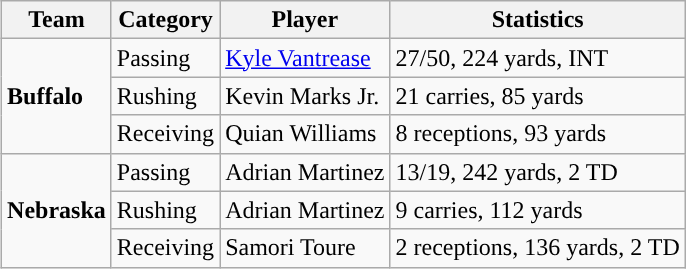<table class="wikitable" style="float: right;">
<tr>
<th>Team</th>
<th>Category</th>
<th>Player</th>
<th>Statistics</th>
</tr>
<tr>
<td rowspan=3><strong>Buffalo</strong></td>
<td>Passing</td>
<td><a href='#'>Kyle Vantrease</a></td>
<td>27/50, 224 yards, INT</td>
</tr>
<tr>
<td>Rushing</td>
<td>Kevin Marks Jr.</td>
<td>21 carries, 85 yards</td>
</tr>
<tr>
<td>Receiving</td>
<td>Quian Williams</td>
<td>8 receptions, 93 yards</td>
</tr>
<tr>
<td rowspan=3><strong>Nebraska</strong></td>
<td>Passing</td>
<td>Adrian Martinez</td>
<td>13/19, 242 yards, 2 TD</td>
</tr>
<tr>
<td>Rushing</td>
<td>Adrian Martinez</td>
<td>9 carries, 112 yards</td>
</tr>
<tr>
<td>Receiving</td>
<td>Samori Toure</td>
<td>2 receptions, 136 yards, 2 TD</td>
</tr>
</table>
